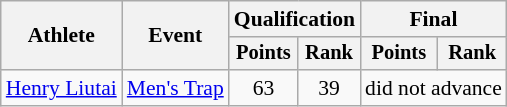<table class="wikitable" style="font-size:90%">
<tr>
<th rowspan=2>Athlete</th>
<th rowspan=2>Event</th>
<th colspan=2>Qualification</th>
<th colspan=2>Final</th>
</tr>
<tr style="font-size:95%">
<th>Points</th>
<th>Rank</th>
<th>Points</th>
<th>Rank</th>
</tr>
<tr align=center>
<td align=left><a href='#'>Henry Liutai</a></td>
<td align=left><a href='#'>Men's Trap</a></td>
<td>63</td>
<td>39</td>
<td colspan=2>did not advance</td>
</tr>
</table>
